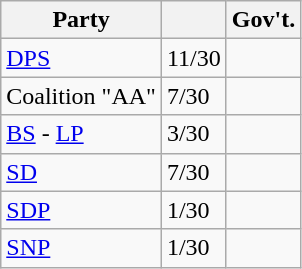<table class="wikitable">
<tr>
<th>Party</th>
<th></th>
<th>Gov't.</th>
</tr>
<tr>
<td><a href='#'>DPS</a></td>
<td>11/30</td>
<td></td>
</tr>
<tr>
<td>Coalition "AA"</td>
<td>7/30</td>
<td></td>
</tr>
<tr>
<td><a href='#'>BS</a> - <a href='#'>LP</a></td>
<td>3/30</td>
<td></td>
</tr>
<tr>
<td><a href='#'>SD</a></td>
<td>7/30</td>
<td></td>
</tr>
<tr>
<td><a href='#'>SDP</a></td>
<td>1/30</td>
<td></td>
</tr>
<tr>
<td><a href='#'>SNP</a></td>
<td>1/30</td>
<td></td>
</tr>
</table>
